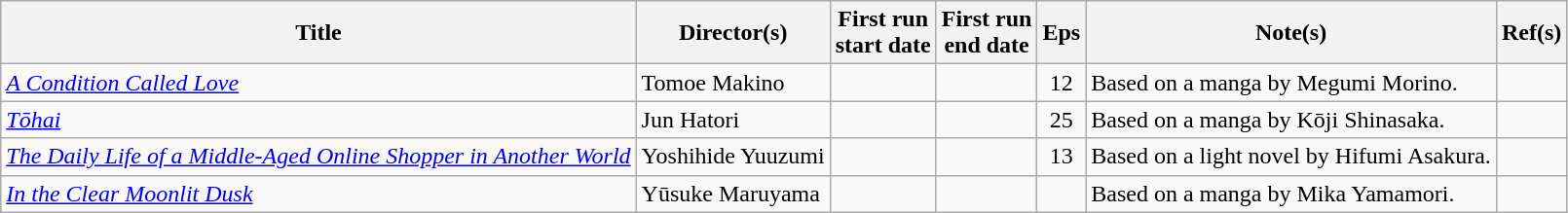<table class="wikitable sortable">
<tr>
<th scope="col">Title</th>
<th scope="col">Director(s)</th>
<th scope="col">First run<br>start date</th>
<th scope="col">First run<br>end date</th>
<th scope="col" class="unsortable">Eps</th>
<th scope="col" class="unsortable">Note(s)</th>
<th scope="col" class="unsortable">Ref(s)</th>
</tr>
<tr>
<td><em><a href='#'>A Condition Called Love</a></em></td>
<td>Tomoe Makino</td>
<td></td>
<td></td>
<td style="text-align:center">12</td>
<td>Based on a manga by Megumi Morino.</td>
<td style="text-align:center"></td>
</tr>
<tr>
<td><em><a href='#'>Tōhai</a></em></td>
<td>Jun Hatori</td>
<td></td>
<td></td>
<td style="text-align:center">25</td>
<td>Based on a manga by Kōji Shinasaka.</td>
<td style="text-align:center"></td>
</tr>
<tr>
<td><em><a href='#'>The Daily Life of a Middle-Aged Online Shopper in Another World</a></em></td>
<td>Yoshihide Yuuzumi</td>
<td></td>
<td></td>
<td style="text-align:center">13</td>
<td>Based on a light novel by Hifumi Asakura.</td>
<td style="text-align:center"></td>
</tr>
<tr>
<td><em><a href='#'>In the Clear Moonlit Dusk</a></em></td>
<td>Yūsuke Maruyama</td>
<td></td>
<td></td>
<td style="text-align:center"></td>
<td>Based on a manga by Mika Yamamori.</td>
<td style="text-align:center"></td>
</tr>
</table>
